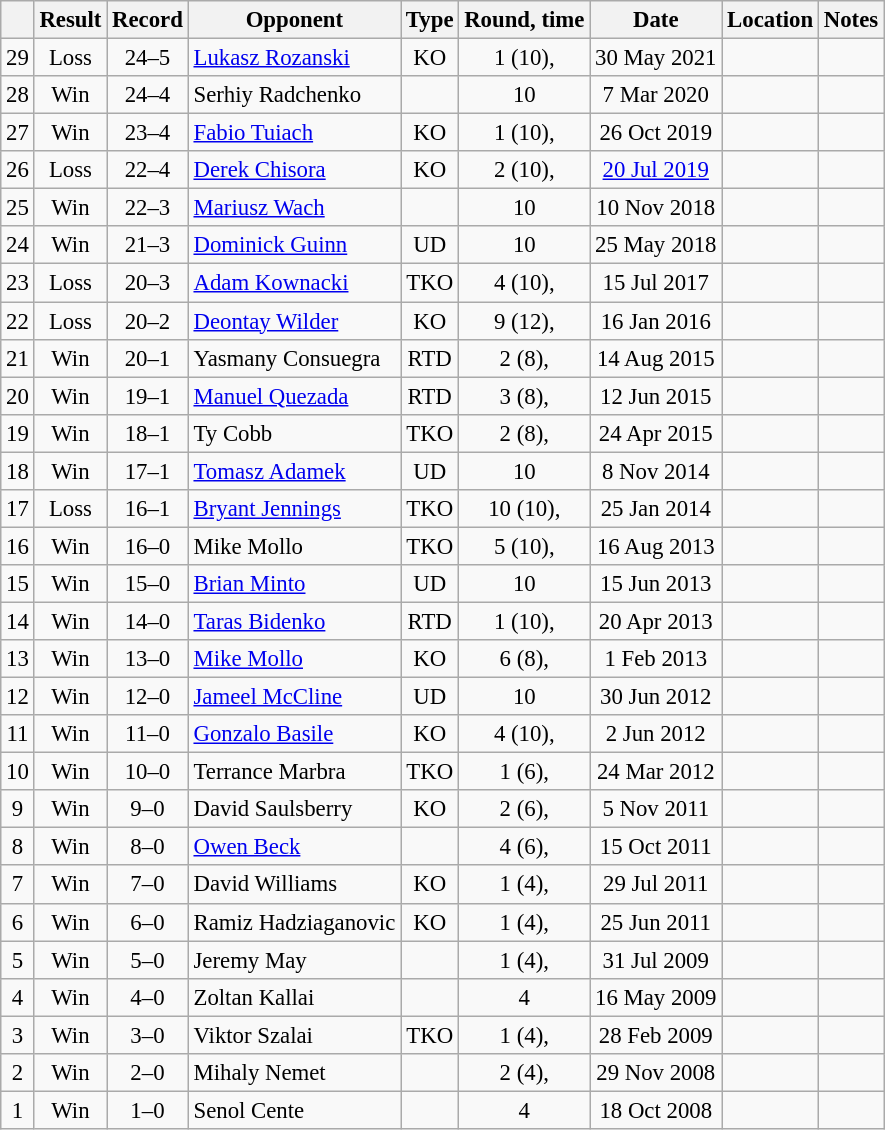<table class="wikitable" style="text-align:center; font-size:95%">
<tr>
<th></th>
<th>Result</th>
<th>Record</th>
<th>Opponent</th>
<th>Type</th>
<th>Round, time</th>
<th>Date</th>
<th>Location</th>
<th>Notes</th>
</tr>
<tr>
<td>29</td>
<td>Loss</td>
<td>24–5</td>
<td style="text-align:left;"><a href='#'>Lukasz Rozanski</a></td>
<td>KO</td>
<td>1 (10), </td>
<td>30 May 2021</td>
<td style="text-align:left;"></td>
<td style="text-align:left;"></td>
</tr>
<tr>
<td>28</td>
<td>Win</td>
<td>24–4</td>
<td style="text-align:left;">Serhiy Radchenko</td>
<td></td>
<td>10</td>
<td>7 Mar 2020</td>
<td style="text-align:left;"></td>
<td></td>
</tr>
<tr>
<td>27</td>
<td>Win</td>
<td>23–4</td>
<td style="text-align:left;"><a href='#'>Fabio Tuiach</a></td>
<td>KO</td>
<td>1 (10), </td>
<td>26 Oct 2019</td>
<td style="text-align:left;"></td>
<td></td>
</tr>
<tr>
<td>26</td>
<td>Loss</td>
<td>22–4</td>
<td style="text-align:left;"><a href='#'>Derek Chisora</a></td>
<td>KO</td>
<td>2 (10), </td>
<td><a href='#'>20 Jul 2019</a></td>
<td style="text-align:left;"></td>
<td></td>
</tr>
<tr>
<td>25</td>
<td>Win</td>
<td>22–3</td>
<td style="text-align:left;"><a href='#'>Mariusz Wach</a></td>
<td></td>
<td>10</td>
<td>10 Nov 2018</td>
<td style="text-align:left;"></td>
<td></td>
</tr>
<tr>
<td>24</td>
<td>Win</td>
<td>21–3</td>
<td style="text-align:left;"><a href='#'>Dominick Guinn</a></td>
<td>UD</td>
<td>10</td>
<td>25 May 2018</td>
<td style="text-align:left;"></td>
<td></td>
</tr>
<tr>
<td>23</td>
<td>Loss</td>
<td>20–3</td>
<td style="text-align:left;"><a href='#'>Adam Kownacki</a></td>
<td>TKO</td>
<td>4 (10), </td>
<td>15 Jul 2017</td>
<td style="text-align:left;"></td>
<td></td>
</tr>
<tr>
<td>22</td>
<td>Loss</td>
<td>20–2</td>
<td style="text-align:left;"><a href='#'>Deontay Wilder</a></td>
<td>KO</td>
<td>9 (12), </td>
<td>16 Jan 2016</td>
<td style="text-align:left;"></td>
<td style="text-align:left;"></td>
</tr>
<tr>
<td>21</td>
<td>Win</td>
<td>20–1</td>
<td style="text-align:left;">Yasmany Consuegra</td>
<td>RTD</td>
<td>2 (8), </td>
<td>14 Aug 2015</td>
<td style="text-align:left;"></td>
<td></td>
</tr>
<tr>
<td>20</td>
<td>Win</td>
<td>19–1</td>
<td style="text-align:left;"><a href='#'>Manuel Quezada</a></td>
<td>RTD</td>
<td>3 (8), </td>
<td>12 Jun 2015</td>
<td style="text-align:left;"></td>
<td></td>
</tr>
<tr>
<td>19</td>
<td>Win</td>
<td>18–1</td>
<td style="text-align:left;">Ty Cobb</td>
<td>TKO</td>
<td>2 (8), </td>
<td>24 Apr 2015</td>
<td style="text-align:left;"></td>
<td></td>
</tr>
<tr>
<td>18</td>
<td>Win</td>
<td>17–1</td>
<td style="text-align:left;"><a href='#'>Tomasz Adamek</a></td>
<td>UD</td>
<td>10</td>
<td>8 Nov 2014</td>
<td style="text-align:left;"></td>
<td style="text-align:left;"></td>
</tr>
<tr>
<td>17</td>
<td>Loss</td>
<td>16–1</td>
<td style="text-align:left;"><a href='#'>Bryant Jennings</a></td>
<td>TKO</td>
<td>10 (10), </td>
<td>25 Jan 2014</td>
<td style="text-align:left;"></td>
<td></td>
</tr>
<tr>
<td>16</td>
<td>Win</td>
<td>16–0</td>
<td style="text-align:left;">Mike Mollo</td>
<td>TKO</td>
<td>5 (10), </td>
<td>16 Aug 2013</td>
<td style="text-align:left;"></td>
<td></td>
</tr>
<tr>
<td>15</td>
<td>Win</td>
<td>15–0</td>
<td style="text-align:left;"><a href='#'>Brian Minto</a></td>
<td>UD</td>
<td>10</td>
<td>15 Jun 2013</td>
<td style="text-align:left;"></td>
<td style="text-align:left;"></td>
</tr>
<tr>
<td>14</td>
<td>Win</td>
<td>14–0</td>
<td style="text-align:left;"><a href='#'>Taras Bidenko</a></td>
<td>RTD</td>
<td>1 (10), </td>
<td>20 Apr 2013</td>
<td style="text-align:left;"></td>
<td></td>
</tr>
<tr>
<td>13</td>
<td>Win</td>
<td>13–0</td>
<td style="text-align:left;"><a href='#'>Mike Mollo</a></td>
<td>KO</td>
<td>6 (8), </td>
<td>1 Feb 2013</td>
<td style="text-align:left;"></td>
<td></td>
</tr>
<tr>
<td>12</td>
<td>Win</td>
<td>12–0</td>
<td style="text-align:left;"><a href='#'>Jameel McCline</a></td>
<td>UD</td>
<td>10</td>
<td>30 Jun 2012</td>
<td style="text-align:left;"></td>
<td></td>
</tr>
<tr>
<td>11</td>
<td>Win</td>
<td>11–0</td>
<td style="text-align:left;"><a href='#'>Gonzalo Basile</a></td>
<td>KO</td>
<td>4 (10), </td>
<td>2 Jun 2012</td>
<td style="text-align:left;"></td>
<td style="text-align:left;"></td>
</tr>
<tr>
<td>10</td>
<td>Win</td>
<td>10–0</td>
<td style="text-align:left;">Terrance Marbra</td>
<td>TKO</td>
<td>1 (6), </td>
<td>24 Mar 2012</td>
<td style="text-align:left;"></td>
<td></td>
</tr>
<tr>
<td>9</td>
<td>Win</td>
<td>9–0</td>
<td style="text-align:left;">David Saulsberry</td>
<td>KO</td>
<td>2 (6), </td>
<td>5 Nov 2011</td>
<td style="text-align:left;"></td>
<td></td>
</tr>
<tr>
<td>8</td>
<td>Win</td>
<td>8–0</td>
<td style="text-align:left;"><a href='#'>Owen Beck</a></td>
<td></td>
<td>4 (6), </td>
<td>15 Oct 2011</td>
<td style="text-align:left;"></td>
<td></td>
</tr>
<tr>
<td>7</td>
<td>Win</td>
<td>7–0</td>
<td style="text-align:left;">David Williams</td>
<td>KO</td>
<td>1 (4), </td>
<td>29 Jul 2011</td>
<td style="text-align:left;"></td>
<td></td>
</tr>
<tr>
<td>6</td>
<td>Win</td>
<td>6–0</td>
<td style="text-align:left;">Ramiz Hadziaganovic</td>
<td>KO</td>
<td>1 (4), </td>
<td>25 Jun 2011</td>
<td style="text-align:left;"></td>
<td></td>
</tr>
<tr>
<td>5</td>
<td>Win</td>
<td>5–0</td>
<td style="text-align:left;">Jeremy May</td>
<td></td>
<td>1 (4), </td>
<td>31 Jul 2009</td>
<td style="text-align:left;"></td>
<td></td>
</tr>
<tr>
<td>4</td>
<td>Win</td>
<td>4–0</td>
<td style="text-align:left;">Zoltan Kallai</td>
<td></td>
<td>4</td>
<td>16 May 2009</td>
<td style="text-align:left;"></td>
<td></td>
</tr>
<tr>
<td>3</td>
<td>Win</td>
<td>3–0</td>
<td style="text-align:left;">Viktor Szalai</td>
<td>TKO</td>
<td>1 (4), </td>
<td>28 Feb 2009</td>
<td style="text-align:left;"></td>
<td></td>
</tr>
<tr>
<td>2</td>
<td>Win</td>
<td>2–0</td>
<td style="text-align:left;">Mihaly Nemet</td>
<td></td>
<td>2 (4), </td>
<td>29 Nov 2008</td>
<td style="text-align:left;"></td>
<td></td>
</tr>
<tr>
<td>1</td>
<td>Win</td>
<td>1–0</td>
<td style="text-align:left;">Senol Cente</td>
<td></td>
<td>4</td>
<td>18 Oct 2008</td>
<td style="text-align:left;"></td>
<td></td>
</tr>
</table>
